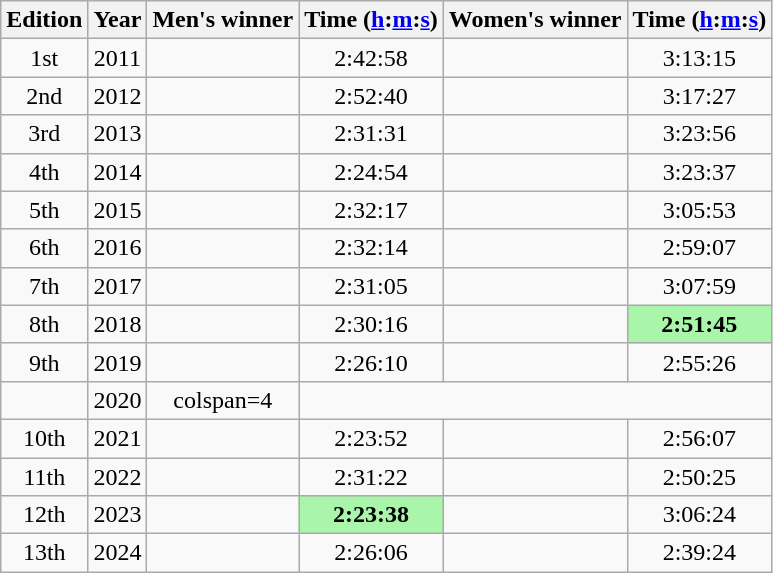<table class="wikitable sortable" style="text-align:center">
<tr>
<th class=unsortable>Edition</th>
<th>Year</th>
<th class=unsortable>Men's winner</th>
<th>Time (<a href='#'>h</a>:<a href='#'>m</a>:<a href='#'>s</a>)</th>
<th class=unsortable>Women's winner</th>
<th>Time (<a href='#'>h</a>:<a href='#'>m</a>:<a href='#'>s</a>)</th>
</tr>
<tr>
<td>1st</td>
<td>2011</td>
<td align=left></td>
<td>2:42:58</td>
<td align=left></td>
<td>3:13:15</td>
</tr>
<tr>
<td>2nd</td>
<td>2012</td>
<td align=left></td>
<td>2:52:40</td>
<td align=left></td>
<td>3:17:27</td>
</tr>
<tr>
<td>3rd</td>
<td>2013</td>
<td align=left></td>
<td>2:31:31</td>
<td align=left></td>
<td>3:23:56</td>
</tr>
<tr>
<td>4th</td>
<td>2014</td>
<td align=left></td>
<td>2:24:54</td>
<td align=left></td>
<td>3:23:37</td>
</tr>
<tr>
<td>5th</td>
<td>2015</td>
<td align=left></td>
<td>2:32:17</td>
<td align=left></td>
<td>3:05:53</td>
</tr>
<tr>
<td>6th</td>
<td>2016</td>
<td align=left></td>
<td>2:32:14</td>
<td align=left></td>
<td>2:59:07</td>
</tr>
<tr>
<td>7th</td>
<td>2017</td>
<td align=left></td>
<td>2:31:05</td>
<td align=left></td>
<td>3:07:59</td>
</tr>
<tr>
<td>8th</td>
<td>2018</td>
<td align=left></td>
<td>2:30:16</td>
<td align=left></td>
<td bgcolor=#A9F5A9><strong>2:51:45</strong></td>
</tr>
<tr>
<td>9th</td>
<td>2019</td>
<td align=left></td>
<td>2:26:10</td>
<td align=left></td>
<td>2:55:26</td>
</tr>
<tr>
<td></td>
<td>2020</td>
<td>colspan=4 </td>
</tr>
<tr>
<td>10th</td>
<td>2021</td>
<td align=left></td>
<td>2:23:52</td>
<td align=left></td>
<td>2:56:07</td>
</tr>
<tr>
<td>11th</td>
<td>2022</td>
<td align=left></td>
<td>2:31:22</td>
<td align=left></td>
<td>2:50:25</td>
</tr>
<tr>
<td>12th</td>
<td>2023</td>
<td align=left></td>
<td bgcolor=#A9F5A9><strong>2:23:38</strong></td>
<td align=left></td>
<td>3:06:24</td>
</tr>
<tr>
<td>13th</td>
<td>2024</td>
<td align=left></td>
<td>2:26:06</td>
<td align=left></td>
<td>2:39:24</td>
</tr>
</table>
